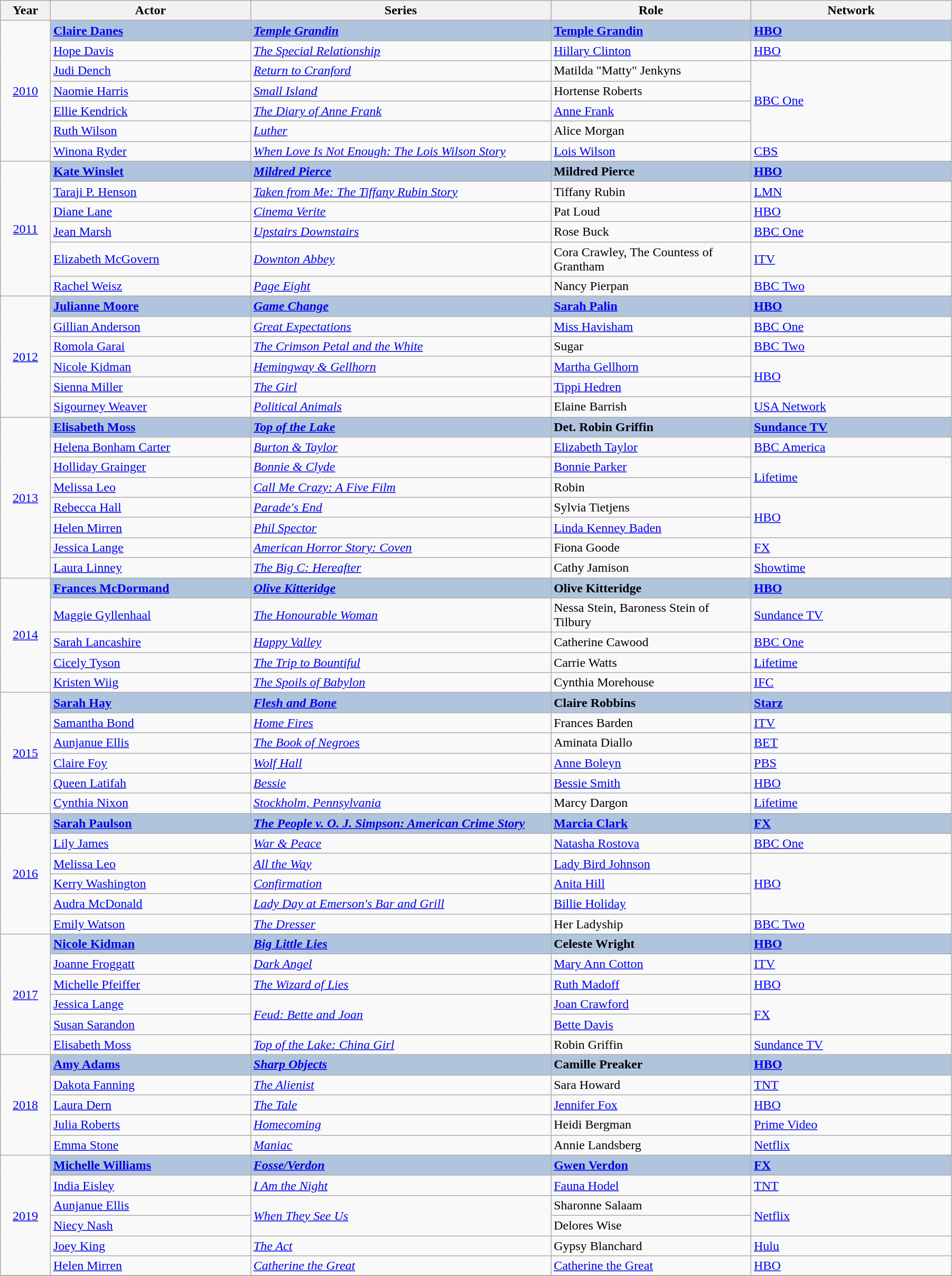<table class="wikitable" width="95%" cellpadding="5">
<tr>
<th width="5%">Year</th>
<th width="20%">Actor</th>
<th width="30%">Series</th>
<th width="20%">Role</th>
<th width="20%">Network</th>
</tr>
<tr>
<td rowspan="7" style="text-align:center;"><a href='#'>2010</a></td>
<td style="background:#B0C4DE;"><strong><a href='#'>Claire Danes</a></strong></td>
<td style="background:#B0C4DE;"><strong><em><a href='#'>Temple Grandin</a></em></strong></td>
<td style="background:#B0C4DE;"><strong><a href='#'>Temple Grandin</a></strong></td>
<td style="background:#B0C4DE;"><strong><a href='#'>HBO</a></strong></td>
</tr>
<tr>
<td><a href='#'>Hope Davis</a></td>
<td><em><a href='#'>The Special Relationship</a></em></td>
<td><a href='#'>Hillary Clinton</a></td>
<td><a href='#'>HBO</a></td>
</tr>
<tr>
<td><a href='#'>Judi Dench</a></td>
<td><em><a href='#'>Return to Cranford</a></em></td>
<td>Matilda "Matty" Jenkyns</td>
<td rowspan="4"><a href='#'>BBC One</a></td>
</tr>
<tr>
<td><a href='#'>Naomie Harris</a></td>
<td><em><a href='#'>Small Island</a></em></td>
<td>Hortense Roberts</td>
</tr>
<tr>
<td><a href='#'>Ellie Kendrick</a></td>
<td><em><a href='#'>The Diary of Anne Frank</a></em></td>
<td><a href='#'>Anne Frank</a></td>
</tr>
<tr>
<td><a href='#'>Ruth Wilson</a></td>
<td><em><a href='#'>Luther</a></em></td>
<td>Alice Morgan</td>
</tr>
<tr>
<td><a href='#'>Winona Ryder</a></td>
<td><em><a href='#'>When Love Is Not Enough: The Lois Wilson Story</a></em></td>
<td><a href='#'>Lois Wilson</a></td>
<td><a href='#'>CBS</a></td>
</tr>
<tr>
<td rowspan="6" style="text-align:center;"><a href='#'>2011</a></td>
<td style="background:#B0C4DE;"><strong><a href='#'>Kate Winslet</a></strong></td>
<td style="background:#B0C4DE;"><strong><em><a href='#'>Mildred Pierce</a></em></strong></td>
<td style="background:#B0C4DE;"><strong>Mildred Pierce</strong></td>
<td style="background:#B0C4DE;"><strong><a href='#'>HBO</a></strong></td>
</tr>
<tr>
<td><a href='#'>Taraji P. Henson</a></td>
<td><em><a href='#'>Taken from Me: The Tiffany Rubin Story</a></em></td>
<td>Tiffany Rubin</td>
<td><a href='#'>LMN</a></td>
</tr>
<tr>
<td><a href='#'>Diane Lane</a></td>
<td><em><a href='#'>Cinema Verite</a></em></td>
<td>Pat Loud</td>
<td><a href='#'>HBO</a></td>
</tr>
<tr>
<td><a href='#'>Jean Marsh</a></td>
<td><em><a href='#'>Upstairs Downstairs</a></em></td>
<td>Rose Buck</td>
<td><a href='#'>BBC One</a></td>
</tr>
<tr>
<td><a href='#'>Elizabeth McGovern</a></td>
<td><em><a href='#'>Downton Abbey</a></em></td>
<td>Cora Crawley, The Countess of Grantham</td>
<td><a href='#'>ITV</a></td>
</tr>
<tr>
<td><a href='#'>Rachel Weisz</a></td>
<td><em><a href='#'>Page Eight</a></em></td>
<td>Nancy Pierpan</td>
<td><a href='#'>BBC Two</a></td>
</tr>
<tr>
<td rowspan="6" style="text-align:center;"><a href='#'>2012</a></td>
<td style="background:#B0C4DE;"><strong><a href='#'>Julianne Moore</a></strong></td>
<td style="background:#B0C4DE;"><strong><em><a href='#'>Game Change</a></em></strong></td>
<td style="background:#B0C4DE;"><strong><a href='#'>Sarah Palin</a></strong></td>
<td style="background:#B0C4DE;"><strong><a href='#'>HBO</a></strong></td>
</tr>
<tr>
<td><a href='#'>Gillian Anderson</a></td>
<td><em><a href='#'>Great Expectations</a></em></td>
<td><a href='#'>Miss Havisham</a></td>
<td><a href='#'>BBC One</a></td>
</tr>
<tr>
<td><a href='#'>Romola Garai</a></td>
<td><em><a href='#'>The Crimson Petal and the White</a></em></td>
<td>Sugar</td>
<td><a href='#'>BBC Two</a></td>
</tr>
<tr>
<td><a href='#'>Nicole Kidman</a></td>
<td><em><a href='#'>Hemingway & Gellhorn</a></em></td>
<td><a href='#'>Martha Gellhorn</a></td>
<td rowspan="2"><a href='#'>HBO</a></td>
</tr>
<tr>
<td><a href='#'>Sienna Miller</a></td>
<td><em><a href='#'>The Girl</a></em></td>
<td><a href='#'>Tippi Hedren</a></td>
</tr>
<tr>
<td><a href='#'>Sigourney Weaver</a></td>
<td><em><a href='#'>Political Animals</a></em></td>
<td>Elaine Barrish</td>
<td><a href='#'>USA Network</a></td>
</tr>
<tr>
<td rowspan="8" style="text-align:center;"><a href='#'>2013</a></td>
<td style="background:#B0C4DE;"><strong><a href='#'>Elisabeth Moss</a></strong></td>
<td style="background:#B0C4DE;"><strong><em><a href='#'>Top of the Lake</a></em></strong></td>
<td style="background:#B0C4DE;"><strong>Det. Robin Griffin</strong></td>
<td style="background:#B0C4DE;"><strong><a href='#'>Sundance TV</a></strong></td>
</tr>
<tr>
<td><a href='#'>Helena Bonham Carter</a></td>
<td><em><a href='#'>Burton & Taylor</a></em></td>
<td><a href='#'>Elizabeth Taylor</a></td>
<td><a href='#'>BBC America</a></td>
</tr>
<tr>
<td><a href='#'>Holliday Grainger</a></td>
<td><em><a href='#'>Bonnie & Clyde</a></em></td>
<td><a href='#'>Bonnie Parker</a></td>
<td rowspan="2"><a href='#'>Lifetime</a></td>
</tr>
<tr>
<td><a href='#'>Melissa Leo</a></td>
<td><em><a href='#'>Call Me Crazy: A Five Film</a></em></td>
<td>Robin</td>
</tr>
<tr>
<td><a href='#'>Rebecca Hall</a></td>
<td><em><a href='#'>Parade's End</a></em></td>
<td>Sylvia Tietjens</td>
<td rowspan="2"><a href='#'>HBO</a></td>
</tr>
<tr>
<td><a href='#'>Helen Mirren</a></td>
<td><em><a href='#'>Phil Spector</a></em></td>
<td><a href='#'>Linda Kenney Baden</a></td>
</tr>
<tr>
<td><a href='#'>Jessica Lange</a></td>
<td><em><a href='#'>American Horror Story: Coven</a></em></td>
<td>Fiona Goode</td>
<td><a href='#'>FX</a></td>
</tr>
<tr>
<td><a href='#'>Laura Linney</a></td>
<td><em><a href='#'>The Big C: Hereafter</a></em></td>
<td>Cathy Jamison</td>
<td><a href='#'>Showtime</a></td>
</tr>
<tr>
<td rowspan="5" style="text-align:center;"><a href='#'>2014</a></td>
<td style="background:#B0C4DE;"><strong><a href='#'>Frances McDormand</a></strong></td>
<td style="background:#B0C4DE;"><strong><em><a href='#'>Olive Kitteridge</a></em></strong></td>
<td style="background:#B0C4DE;"><strong>Olive Kitteridge</strong></td>
<td style="background:#B0C4DE;"><strong><a href='#'>HBO</a></strong></td>
</tr>
<tr>
<td><a href='#'>Maggie Gyllenhaal</a></td>
<td><em><a href='#'>The Honourable Woman</a></em></td>
<td>Nessa Stein, Baroness Stein of Tilbury</td>
<td><a href='#'>Sundance TV</a></td>
</tr>
<tr>
<td><a href='#'>Sarah Lancashire</a></td>
<td><em><a href='#'>Happy Valley</a></em></td>
<td>Catherine Cawood</td>
<td><a href='#'>BBC One</a></td>
</tr>
<tr>
<td><a href='#'>Cicely Tyson</a></td>
<td><em><a href='#'>The Trip to Bountiful</a></em></td>
<td>Carrie Watts</td>
<td><a href='#'>Lifetime</a></td>
</tr>
<tr>
<td><a href='#'>Kristen Wiig</a></td>
<td><em><a href='#'>The Spoils of Babylon</a></em></td>
<td>Cynthia Morehouse</td>
<td><a href='#'>IFC</a></td>
</tr>
<tr>
<td rowspan="6" style="text-align:center;"><a href='#'>2015</a></td>
<td style="background:#B0C4DE;"><strong><a href='#'>Sarah Hay</a></strong></td>
<td style="background:#B0C4DE;"><strong><em><a href='#'>Flesh and Bone</a></em></strong></td>
<td style="background:#B0C4DE;"><strong>Claire Robbins</strong></td>
<td style="background:#B0C4DE;"><strong><a href='#'>Starz</a></strong></td>
</tr>
<tr>
<td><a href='#'>Samantha Bond</a></td>
<td><em><a href='#'>Home Fires</a></em></td>
<td>Frances Barden</td>
<td><a href='#'>ITV</a></td>
</tr>
<tr>
<td><a href='#'>Aunjanue Ellis</a></td>
<td><em><a href='#'>The Book of Negroes</a></em></td>
<td>Aminata Diallo</td>
<td><a href='#'>BET</a></td>
</tr>
<tr>
<td><a href='#'>Claire Foy</a></td>
<td><em><a href='#'>Wolf Hall</a></em></td>
<td><a href='#'>Anne Boleyn</a></td>
<td><a href='#'>PBS</a></td>
</tr>
<tr>
<td><a href='#'>Queen Latifah</a></td>
<td><em><a href='#'>Bessie</a></em></td>
<td><a href='#'>Bessie Smith</a></td>
<td><a href='#'>HBO</a></td>
</tr>
<tr>
<td><a href='#'>Cynthia Nixon</a></td>
<td><em><a href='#'>Stockholm, Pennsylvania</a></em></td>
<td>Marcy Dargon</td>
<td><a href='#'>Lifetime</a></td>
</tr>
<tr>
<td rowspan="6" style="text-align:center;"><a href='#'>2016</a></td>
<td style="background:#B0C4DE;"><strong><a href='#'>Sarah Paulson</a></strong></td>
<td style="background:#B0C4DE;"><strong><em><a href='#'>The People v. O. J. Simpson: American Crime Story</a></em></strong></td>
<td style="background:#B0C4DE;"><strong><a href='#'>Marcia Clark</a></strong></td>
<td style="background:#B0C4DE;"><strong><a href='#'>FX</a></strong></td>
</tr>
<tr>
<td><a href='#'>Lily James</a></td>
<td><em><a href='#'>War & Peace</a></em></td>
<td><a href='#'>Natasha Rostova</a></td>
<td><a href='#'>BBC One</a></td>
</tr>
<tr>
<td><a href='#'>Melissa Leo</a></td>
<td><em><a href='#'>All the Way</a></em></td>
<td><a href='#'>Lady Bird Johnson</a></td>
<td rowspan="3"><a href='#'>HBO</a></td>
</tr>
<tr>
<td><a href='#'>Kerry Washington</a></td>
<td><em><a href='#'>Confirmation</a></em></td>
<td><a href='#'>Anita Hill</a></td>
</tr>
<tr>
<td><a href='#'>Audra McDonald</a></td>
<td><em><a href='#'>Lady Day at Emerson's Bar and Grill</a></em></td>
<td><a href='#'>Billie Holiday</a></td>
</tr>
<tr>
<td><a href='#'>Emily Watson</a></td>
<td><em><a href='#'>The Dresser</a></em></td>
<td>Her Ladyship</td>
<td><a href='#'>BBC Two</a></td>
</tr>
<tr>
<td rowspan="6" style="text-align:center;"><a href='#'>2017</a><br></td>
<td style="background:#B0C4DE;"><strong><a href='#'>Nicole Kidman</a></strong></td>
<td style="background:#B0C4DE;"><strong><em><a href='#'>Big Little Lies</a></em></strong></td>
<td style="background:#B0C4DE;"><strong>Celeste Wright</strong></td>
<td style="background:#B0C4DE;"><strong><a href='#'>HBO</a></strong></td>
</tr>
<tr>
<td><a href='#'>Joanne Froggatt</a></td>
<td><em><a href='#'>Dark Angel</a></em></td>
<td><a href='#'>Mary Ann Cotton</a></td>
<td><a href='#'>ITV</a></td>
</tr>
<tr>
<td><a href='#'>Michelle Pfeiffer</a></td>
<td><em><a href='#'>The Wizard of Lies</a></em></td>
<td><a href='#'>Ruth Madoff</a></td>
<td><a href='#'>HBO</a></td>
</tr>
<tr>
<td><a href='#'>Jessica Lange</a></td>
<td rowspan="2"><em><a href='#'>Feud: Bette and Joan</a></em></td>
<td><a href='#'>Joan Crawford</a></td>
<td rowspan="2"><a href='#'>FX</a></td>
</tr>
<tr>
<td><a href='#'>Susan Sarandon</a></td>
<td><a href='#'>Bette Davis</a></td>
</tr>
<tr>
<td><a href='#'>Elisabeth Moss</a></td>
<td><em><a href='#'>Top of the Lake: China Girl</a></em></td>
<td>Robin Griffin</td>
<td><a href='#'>Sundance TV</a></td>
</tr>
<tr>
<td rowspan="5" style="text-align:center;"><a href='#'>2018</a><br></td>
<td style="background:#B0C4DE;"><strong><a href='#'>Amy Adams</a></strong></td>
<td style="background:#B0C4DE;"><strong><em><a href='#'>Sharp Objects</a></em></strong></td>
<td style="background:#B0C4DE;"><strong>Camille Preaker</strong></td>
<td style="background:#B0C4DE;"><strong><a href='#'>HBO</a></strong></td>
</tr>
<tr>
<td><a href='#'>Dakota Fanning</a></td>
<td><em><a href='#'>The Alienist</a></em></td>
<td>Sara Howard</td>
<td><a href='#'>TNT</a></td>
</tr>
<tr>
<td><a href='#'>Laura Dern</a></td>
<td><em><a href='#'>The Tale</a></em></td>
<td><a href='#'>Jennifer Fox</a></td>
<td><a href='#'>HBO</a></td>
</tr>
<tr>
<td><a href='#'>Julia Roberts</a></td>
<td><em><a href='#'>Homecoming</a></em></td>
<td>Heidi Bergman</td>
<td><a href='#'>Prime Video</a></td>
</tr>
<tr>
<td><a href='#'>Emma Stone</a></td>
<td><em><a href='#'>Maniac</a></em></td>
<td>Annie Landsberg</td>
<td><a href='#'>Netflix</a></td>
</tr>
<tr>
<td rowspan="6" style="text-align:center;"><a href='#'>2019</a><br></td>
<td style="background:#B0C4DE;"><strong><a href='#'>Michelle Williams</a></strong></td>
<td style="background:#B0C4DE;"><strong><em><a href='#'>Fosse/Verdon</a></em></strong></td>
<td style="background:#B0C4DE;"><strong><a href='#'>Gwen Verdon</a></strong></td>
<td style="background:#B0C4DE;"><strong><a href='#'>FX</a></strong></td>
</tr>
<tr>
<td><a href='#'>India Eisley</a></td>
<td><em><a href='#'>I Am the Night</a></em></td>
<td><a href='#'>Fauna Hodel</a></td>
<td><a href='#'>TNT</a></td>
</tr>
<tr>
<td><a href='#'>Aunjanue Ellis</a></td>
<td rowspan="2"><em><a href='#'>When They See Us</a></em></td>
<td>Sharonne Salaam</td>
<td rowspan="2"><a href='#'>Netflix</a></td>
</tr>
<tr>
<td><a href='#'>Niecy Nash</a></td>
<td>Delores Wise</td>
</tr>
<tr>
<td><a href='#'>Joey King</a></td>
<td><em><a href='#'>The Act</a></em></td>
<td>Gypsy Blanchard</td>
<td><a href='#'>Hulu</a></td>
</tr>
<tr>
<td><a href='#'>Helen Mirren</a></td>
<td><em><a href='#'>Catherine the Great</a></em></td>
<td><a href='#'>Catherine the Great</a></td>
<td><a href='#'>HBO</a></td>
</tr>
<tr>
</tr>
</table>
